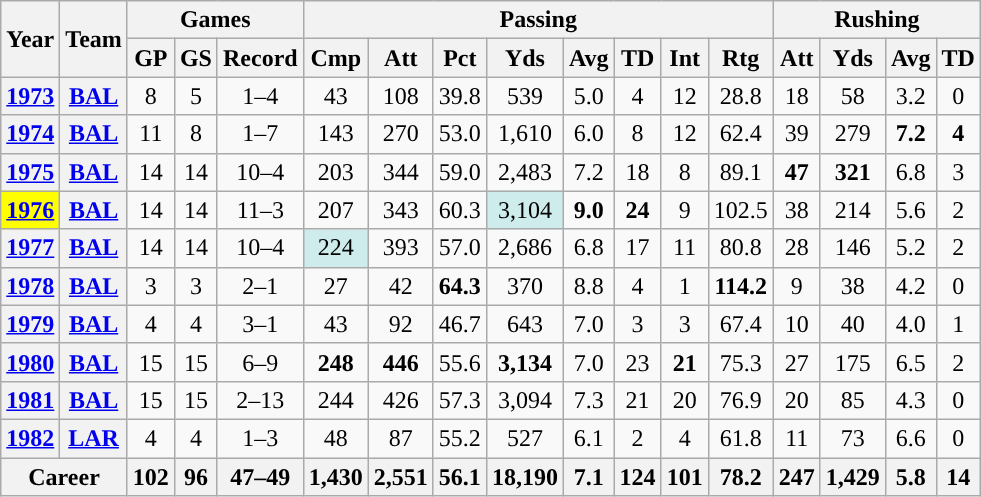<table class=wikitable style="text-align:center;">
<tr>
<th rowspan="2">Year</th>
<th rowspan="2">Team</th>
<th colspan="3">Games</th>
<th colspan="8">Passing</th>
<th colspan="4">Rushing</th>
</tr>
<tr>
<th>GP</th>
<th>GS</th>
<th>Record</th>
<th>Cmp</th>
<th>Att</th>
<th>Pct</th>
<th>Yds</th>
<th>Avg</th>
<th>TD</th>
<th>Int</th>
<th>Rtg</th>
<th>Att</th>
<th>Yds</th>
<th>Avg</th>
<th>TD</th>
</tr>
<tr>
<th><a href='#'>1973</a></th>
<th><a href='#'>BAL</a></th>
<td>8</td>
<td>5</td>
<td>1–4</td>
<td>43</td>
<td>108</td>
<td>39.8</td>
<td>539</td>
<td>5.0</td>
<td>4</td>
<td>12</td>
<td>28.8</td>
<td>18</td>
<td>58</td>
<td>3.2</td>
<td>0</td>
</tr>
<tr>
<th><a href='#'>1974</a></th>
<th><a href='#'>BAL</a></th>
<td>11</td>
<td>8</td>
<td>1–7</td>
<td>143</td>
<td>270</td>
<td>53.0</td>
<td>1,610</td>
<td>6.0</td>
<td>8</td>
<td>12</td>
<td>62.4</td>
<td>39</td>
<td>279</td>
<td><strong>7.2</strong></td>
<td><strong>4</strong></td>
</tr>
<tr>
<th><a href='#'>1975</a></th>
<th><a href='#'>BAL</a></th>
<td>14</td>
<td>14</td>
<td>10–4</td>
<td>203</td>
<td>344</td>
<td>59.0</td>
<td>2,483</td>
<td>7.2</td>
<td>18</td>
<td>8</td>
<td>89.1</td>
<td><strong>47</strong></td>
<td><strong>321</strong></td>
<td>6.8</td>
<td>3</td>
</tr>
<tr>
<th style="background:#ffff00"><a href='#'>1976</a></th>
<th><a href='#'>BAL</a></th>
<td>14</td>
<td>14</td>
<td>11–3</td>
<td>207</td>
<td>343</td>
<td>60.3</td>
<td style="background:#cfecec;">3,104</td>
<td><strong>9.0</strong></td>
<td><strong>24</strong></td>
<td>9</td>
<td>102.5</td>
<td>38</td>
<td>214</td>
<td>5.6</td>
<td>2</td>
</tr>
<tr>
<th><a href='#'>1977</a></th>
<th><a href='#'>BAL</a></th>
<td>14</td>
<td>14</td>
<td>10–4</td>
<td style="background:#cfecec;">224</td>
<td>393</td>
<td>57.0</td>
<td>2,686</td>
<td>6.8</td>
<td>17</td>
<td>11</td>
<td>80.8</td>
<td>28</td>
<td>146</td>
<td>5.2</td>
<td>2</td>
</tr>
<tr>
<th><a href='#'>1978</a></th>
<th><a href='#'>BAL</a></th>
<td>3</td>
<td>3</td>
<td>2–1</td>
<td>27</td>
<td>42</td>
<td><strong>64.3</strong></td>
<td>370</td>
<td>8.8</td>
<td>4</td>
<td>1</td>
<td><strong>114.2</strong></td>
<td>9</td>
<td>38</td>
<td>4.2</td>
<td>0</td>
</tr>
<tr>
<th><a href='#'>1979</a></th>
<th><a href='#'>BAL</a></th>
<td>4</td>
<td>4</td>
<td>3–1</td>
<td>43</td>
<td>92</td>
<td>46.7</td>
<td>643</td>
<td>7.0</td>
<td>3</td>
<td>3</td>
<td>67.4</td>
<td>10</td>
<td>40</td>
<td>4.0</td>
<td>1</td>
</tr>
<tr>
<th><a href='#'>1980</a></th>
<th><a href='#'>BAL</a></th>
<td>15</td>
<td>15</td>
<td>6–9</td>
<td><strong>248</strong></td>
<td><strong>446</strong></td>
<td>55.6</td>
<td><strong>3,134</strong></td>
<td>7.0</td>
<td>23</td>
<td><strong>21</strong></td>
<td>75.3</td>
<td>27</td>
<td>175</td>
<td>6.5</td>
<td>2</td>
</tr>
<tr>
<th><a href='#'>1981</a></th>
<th><a href='#'>BAL</a></th>
<td>15</td>
<td>15</td>
<td>2–13</td>
<td>244</td>
<td>426</td>
<td>57.3</td>
<td>3,094</td>
<td>7.3</td>
<td>21</td>
<td>20</td>
<td>76.9</td>
<td>20</td>
<td>85</td>
<td>4.3</td>
<td>0</td>
</tr>
<tr>
<th><a href='#'>1982</a></th>
<th><a href='#'>LAR</a></th>
<td>4</td>
<td>4</td>
<td>1–3</td>
<td>48</td>
<td>87</td>
<td>55.2</td>
<td>527</td>
<td>6.1</td>
<td>2</td>
<td>4</td>
<td>61.8</td>
<td>11</td>
<td>73</td>
<td>6.6</td>
<td>0</td>
</tr>
<tr>
<th colspan="2">Career</th>
<th>102</th>
<th>96</th>
<th>47–49</th>
<th>1,430</th>
<th>2,551</th>
<th>56.1</th>
<th>18,190</th>
<th>7.1</th>
<th>124</th>
<th>101</th>
<th>78.2</th>
<th>247</th>
<th>1,429</th>
<th>5.8</th>
<th>14</th>
</tr>
</table>
